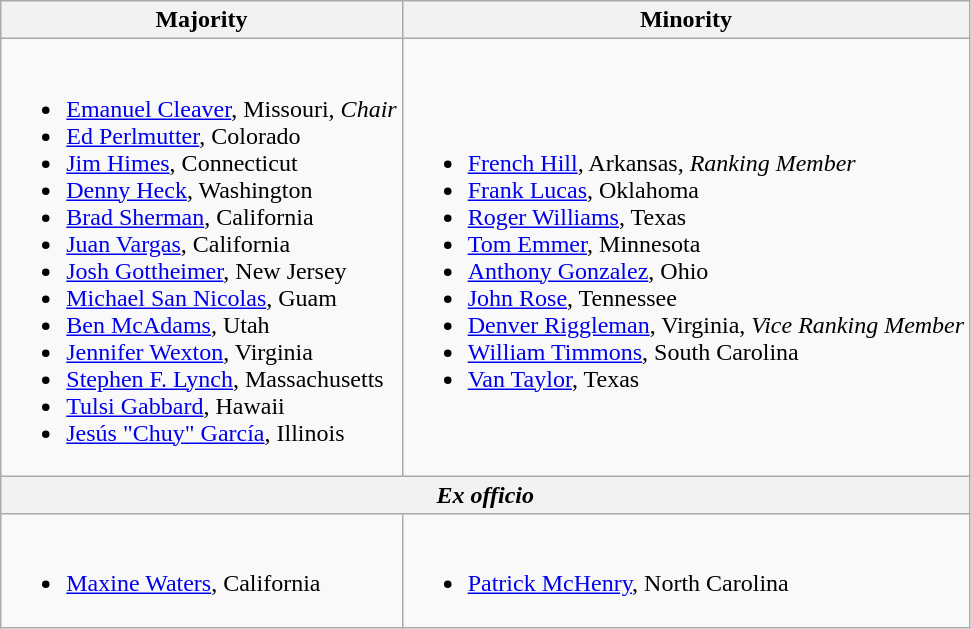<table class=wikitable>
<tr>
<th>Majority</th>
<th>Minority</th>
</tr>
<tr>
<td><br><ul><li><a href='#'>Emanuel Cleaver</a>, Missouri, <em>Chair</em></li><li><a href='#'>Ed Perlmutter</a>, Colorado</li><li><a href='#'>Jim Himes</a>, Connecticut</li><li><a href='#'>Denny Heck</a>, Washington</li><li><a href='#'>Brad Sherman</a>, California</li><li><a href='#'>Juan Vargas</a>, California</li><li><a href='#'>Josh Gottheimer</a>, New Jersey</li><li><a href='#'>Michael San Nicolas</a>, Guam</li><li><a href='#'>Ben McAdams</a>, Utah</li><li><a href='#'>Jennifer Wexton</a>, Virginia</li><li><a href='#'>Stephen F. Lynch</a>, Massachusetts</li><li><a href='#'>Tulsi Gabbard</a>, Hawaii</li><li><a href='#'>Jesús "Chuy" García</a>, Illinois</li></ul></td>
<td><br><ul><li><a href='#'>French Hill</a>, Arkansas, <em>Ranking Member</em></li><li><a href='#'>Frank Lucas</a>, Oklahoma</li><li><a href='#'>Roger Williams</a>, Texas</li><li><a href='#'>Tom Emmer</a>, Minnesota</li><li><a href='#'>Anthony Gonzalez</a>, Ohio</li><li><a href='#'>John Rose</a>, Tennessee</li><li><a href='#'>Denver Riggleman</a>, Virginia, <em>Vice Ranking Member</em></li><li><a href='#'>William Timmons</a>, South Carolina</li><li><a href='#'>Van Taylor</a>, Texas</li></ul></td>
</tr>
<tr>
<th colspan=2><em>Ex officio</em></th>
</tr>
<tr>
<td><br><ul><li><a href='#'>Maxine Waters</a>, California</li></ul></td>
<td><br><ul><li><a href='#'>Patrick McHenry</a>, North Carolina</li></ul></td>
</tr>
</table>
